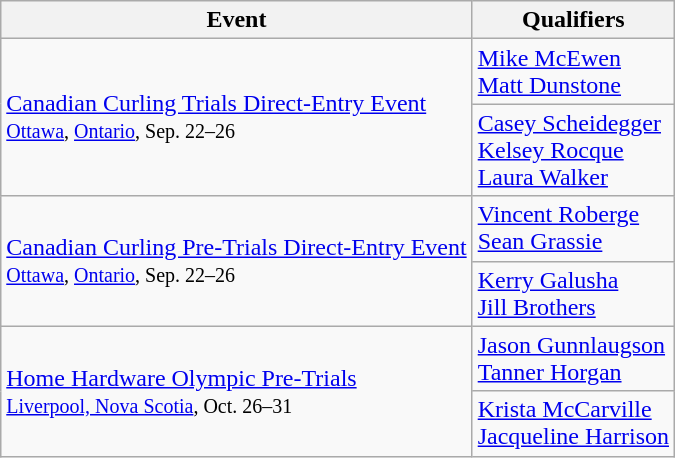<table class="wikitable">
<tr>
<th>Event</th>
<th>Qualifiers</th>
</tr>
<tr>
<td rowspan=2><a href='#'>Canadian Curling Trials Direct-Entry Event</a> <br> <small><a href='#'>Ottawa</a>, <a href='#'>Ontario</a>, Sep. 22–26</small></td>
<td> <a href='#'>Mike McEwen</a> <br>  <a href='#'>Matt Dunstone</a></td>
</tr>
<tr>
<td> <a href='#'>Casey Scheidegger</a> <br>  <a href='#'>Kelsey Rocque</a> <br>  <a href='#'>Laura Walker</a></td>
</tr>
<tr>
<td rowspan=2><a href='#'>Canadian Curling Pre-Trials Direct-Entry Event</a> <br> <small><a href='#'>Ottawa</a>, <a href='#'>Ontario</a>, Sep. 22–26</small></td>
<td> <a href='#'>Vincent Roberge</a> <br>  <a href='#'>Sean Grassie</a></td>
</tr>
<tr>
<td> <a href='#'>Kerry Galusha</a> <br>  <a href='#'>Jill Brothers</a></td>
</tr>
<tr>
<td rowspan=2><a href='#'>Home Hardware Olympic Pre-Trials</a> <br> <small><a href='#'>Liverpool, Nova Scotia</a>, Oct. 26–31</small></td>
<td> <a href='#'>Jason Gunnlaugson</a> <br>  <a href='#'>Tanner Horgan</a></td>
</tr>
<tr>
<td> <a href='#'>Krista McCarville</a> <br>  <a href='#'>Jacqueline Harrison</a></td>
</tr>
</table>
